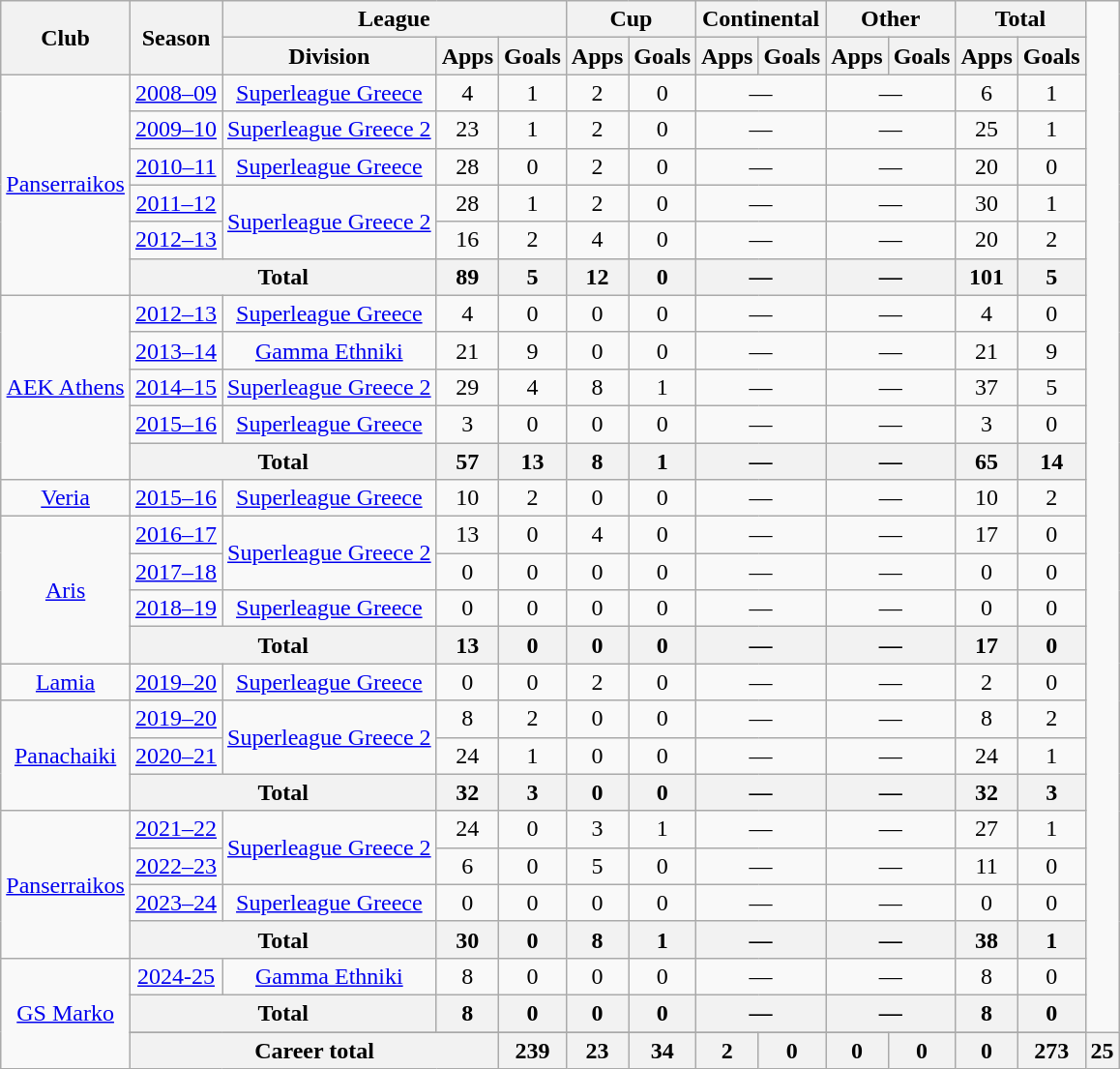<table class="wikitable" style="text-align:center">
<tr>
<th rowspan=2>Club</th>
<th rowspan=2>Season</th>
<th colspan=3>League</th>
<th colspan=2>Cup</th>
<th colspan=2>Continental</th>
<th colspan=2>Other</th>
<th colspan=2>Total</th>
</tr>
<tr>
<th>Division</th>
<th>Apps</th>
<th>Goals</th>
<th>Apps</th>
<th>Goals</th>
<th>Apps</th>
<th>Goals</th>
<th>Apps</th>
<th>Goals</th>
<th>Apps</th>
<th>Goals</th>
</tr>
<tr>
<td rowspan=6><a href='#'>Panserraikos</a></td>
<td><a href='#'>2008–09</a></td>
<td><a href='#'>Superleague Greece</a></td>
<td>4</td>
<td>1</td>
<td>2</td>
<td>0</td>
<td colspan="2">—</td>
<td colspan="2">—</td>
<td>6</td>
<td>1</td>
</tr>
<tr>
<td><a href='#'>2009–10</a></td>
<td><a href='#'>Superleague Greece 2</a></td>
<td>23</td>
<td>1</td>
<td>2</td>
<td>0</td>
<td colspan="2">—</td>
<td colspan="2">—</td>
<td>25</td>
<td>1</td>
</tr>
<tr>
<td><a href='#'>2010–11</a></td>
<td><a href='#'>Superleague Greece</a></td>
<td>28</td>
<td>0</td>
<td>2</td>
<td>0</td>
<td colspan="2">—</td>
<td colspan="2">—</td>
<td>20</td>
<td>0</td>
</tr>
<tr>
<td><a href='#'>2011–12</a></td>
<td rowspan=2><a href='#'>Superleague Greece 2</a></td>
<td>28</td>
<td>1</td>
<td>2</td>
<td>0</td>
<td colspan="2">—</td>
<td colspan="2">—</td>
<td>30</td>
<td>1</td>
</tr>
<tr>
<td><a href='#'>2012–13</a></td>
<td>16</td>
<td>2</td>
<td>4</td>
<td>0</td>
<td colspan="2">—</td>
<td colspan="2">—</td>
<td>20</td>
<td>2</td>
</tr>
<tr>
<th colspan="2">Total</th>
<th>89</th>
<th>5</th>
<th>12</th>
<th>0</th>
<th colspan="2">—</th>
<th colspan="2">—</th>
<th>101</th>
<th>5</th>
</tr>
<tr>
<td rowspan=5><a href='#'>AEK Athens</a></td>
<td><a href='#'>2012–13</a></td>
<td><a href='#'>Superleague Greece</a></td>
<td>4</td>
<td>0</td>
<td>0</td>
<td>0</td>
<td colspan="2">—</td>
<td colspan="2">—</td>
<td>4</td>
<td>0</td>
</tr>
<tr>
<td><a href='#'>2013–14</a></td>
<td><a href='#'>Gamma Ethniki</a></td>
<td>21</td>
<td>9</td>
<td>0</td>
<td>0</td>
<td colspan="2">—</td>
<td colspan="2">—</td>
<td>21</td>
<td>9</td>
</tr>
<tr>
<td><a href='#'>2014–15</a></td>
<td><a href='#'>Superleague Greece 2</a></td>
<td>29</td>
<td>4</td>
<td>8</td>
<td>1</td>
<td colspan="2">—</td>
<td colspan="2">—</td>
<td>37</td>
<td>5</td>
</tr>
<tr>
<td><a href='#'>2015–16</a></td>
<td><a href='#'>Superleague Greece</a></td>
<td>3</td>
<td>0</td>
<td>0</td>
<td>0</td>
<td colspan="2">—</td>
<td colspan="2">—</td>
<td>3</td>
<td>0</td>
</tr>
<tr>
<th colspan="2">Total</th>
<th>57</th>
<th>13</th>
<th>8</th>
<th>1</th>
<th colspan="2">—</th>
<th colspan="2">—</th>
<th>65</th>
<th>14</th>
</tr>
<tr>
<td><a href='#'>Veria</a></td>
<td><a href='#'>2015–16</a></td>
<td><a href='#'>Superleague Greece</a></td>
<td>10</td>
<td>2</td>
<td>0</td>
<td>0</td>
<td colspan="2">—</td>
<td colspan="2">—</td>
<td>10</td>
<td>2</td>
</tr>
<tr>
<td rowspan=4><a href='#'>Aris</a></td>
<td><a href='#'>2016–17</a></td>
<td rowspan=2><a href='#'>Superleague Greece 2</a></td>
<td>13</td>
<td>0</td>
<td>4</td>
<td>0</td>
<td colspan="2">—</td>
<td colspan="2">—</td>
<td>17</td>
<td>0</td>
</tr>
<tr>
<td><a href='#'>2017–18</a></td>
<td>0</td>
<td>0</td>
<td>0</td>
<td>0</td>
<td colspan="2">—</td>
<td colspan="2">—</td>
<td>0</td>
<td>0</td>
</tr>
<tr>
<td><a href='#'>2018–19</a></td>
<td><a href='#'>Superleague Greece</a></td>
<td>0</td>
<td>0</td>
<td>0</td>
<td>0</td>
<td colspan="2">—</td>
<td colspan="2">—</td>
<td>0</td>
<td>0</td>
</tr>
<tr>
<th colspan="2">Total</th>
<th>13</th>
<th>0</th>
<th>0</th>
<th>0</th>
<th colspan="2">—</th>
<th colspan="2">—</th>
<th>17</th>
<th>0</th>
</tr>
<tr>
<td><a href='#'>Lamia</a></td>
<td><a href='#'>2019–20</a></td>
<td><a href='#'>Superleague Greece</a></td>
<td>0</td>
<td>0</td>
<td>2</td>
<td>0</td>
<td colspan="2">—</td>
<td colspan="2">—</td>
<td>2</td>
<td>0</td>
</tr>
<tr>
<td rowspan="3"><a href='#'>Panachaiki</a></td>
<td><a href='#'>2019–20</a></td>
<td rowspan="2"><a href='#'>Superleague Greece 2</a></td>
<td>8</td>
<td>2</td>
<td>0</td>
<td>0</td>
<td colspan="2">—</td>
<td colspan="2">—</td>
<td>8</td>
<td>2</td>
</tr>
<tr>
<td><a href='#'>2020–21</a></td>
<td>24</td>
<td>1</td>
<td>0</td>
<td>0</td>
<td colspan="2">—</td>
<td colspan="2">—</td>
<td>24</td>
<td>1</td>
</tr>
<tr>
<th colspan="2">Total</th>
<th>32</th>
<th>3</th>
<th>0</th>
<th>0</th>
<th colspan="2">—</th>
<th colspan="2">—</th>
<th>32</th>
<th>3</th>
</tr>
<tr>
<td rowspan="4"><a href='#'>Panserraikos</a></td>
<td><a href='#'>2021–22</a></td>
<td rowspan="2"><a href='#'>Superleague Greece 2</a></td>
<td>24</td>
<td>0</td>
<td>3</td>
<td>1</td>
<td colspan="2">—</td>
<td colspan="2">—</td>
<td>27</td>
<td>1</td>
</tr>
<tr>
<td><a href='#'>2022–23</a></td>
<td>6</td>
<td>0</td>
<td>5</td>
<td>0</td>
<td colspan="2">—</td>
<td colspan="2">—</td>
<td>11</td>
<td>0</td>
</tr>
<tr>
<td><a href='#'>2023–24</a></td>
<td><a href='#'>Superleague Greece</a></td>
<td>0</td>
<td>0</td>
<td>0</td>
<td>0</td>
<td colspan="2">—</td>
<td colspan="2">—</td>
<td>0</td>
<td>0</td>
</tr>
<tr>
<th colspan="2">Total</th>
<th>30</th>
<th>0</th>
<th>8</th>
<th>1</th>
<th colspan="2">—</th>
<th colspan="2">—</th>
<th>38</th>
<th>1</th>
</tr>
<tr>
<td rowspan=6><a href='#'>GS Marko</a></td>
<td><a href='#'>2024-25</a></td>
<td><a href='#'>Gamma Ethniki</a></td>
<td>8</td>
<td>0</td>
<td>0</td>
<td>0</td>
<td colspan="2">—</td>
<td colspan="2">—</td>
<td>8</td>
<td>0</td>
</tr>
<tr>
<th colspan="2">Total</th>
<th>8</th>
<th>0</th>
<th>0</th>
<th>0</th>
<th colspan="2">—</th>
<th colspan="2">—</th>
<th>8</th>
<th>0</th>
</tr>
<tr>
</tr>
<tr>
<th colspan="3">Career total</th>
<th>239</th>
<th>23</th>
<th>34</th>
<th>2</th>
<th>0</th>
<th>0</th>
<th>0</th>
<th>0</th>
<th>273</th>
<th>25</th>
</tr>
</table>
